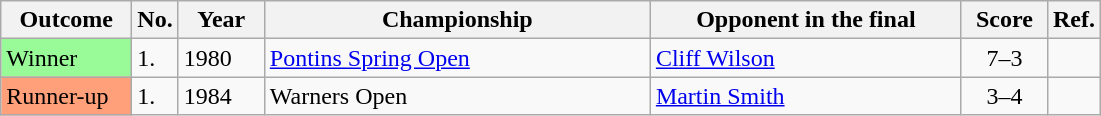<table class="wikitable sortable">
<tr>
<th width="80">Outcome</th>
<th width="20">No.</th>
<th width="50">Year</th>
<th style="width:250px;">Championship</th>
<th style="width:200px;">Opponent in the final</th>
<th style="width:50px;">Score</th>
<th>Ref.</th>
</tr>
<tr>
<td style="background:#98fb98;">Winner</td>
<td>1.</td>
<td>1980</td>
<td><a href='#'>Pontins Spring Open</a></td>
<td> <a href='#'>Cliff Wilson</a></td>
<td align="center">7–3</td>
<td></td>
</tr>
<tr>
<td style="background:#ffa07a;">Runner-up</td>
<td>1.</td>
<td>1984</td>
<td>Warners Open</td>
<td> <a href='#'>Martin Smith</a></td>
<td align="center">3–4</td>
<td></td>
</tr>
</table>
